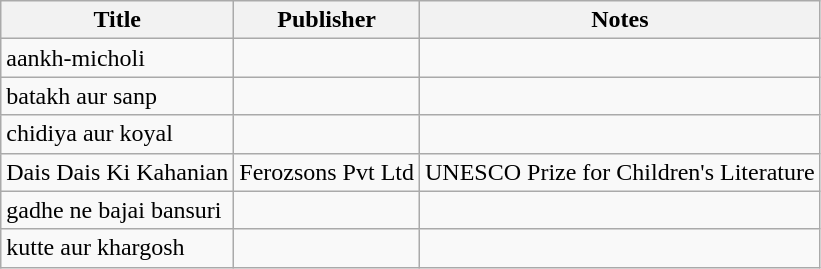<table class="wikitable sortable">
<tr>
<th>Title</th>
<th>Publisher</th>
<th>Notes</th>
</tr>
<tr>
<td>aankh-micholi</td>
<td></td>
<td></td>
</tr>
<tr>
<td>batakh aur sanp</td>
<td></td>
<td></td>
</tr>
<tr>
<td>chidiya aur koyal</td>
<td></td>
<td></td>
</tr>
<tr>
<td>Dais Dais Ki Kahanian</td>
<td>Ferozsons Pvt Ltd</td>
<td>UNESCO Prize for Children's Literature</td>
</tr>
<tr>
<td>gadhe ne bajai bansuri</td>
<td></td>
<td></td>
</tr>
<tr>
<td>kutte aur khargosh</td>
<td></td>
<td></td>
</tr>
</table>
